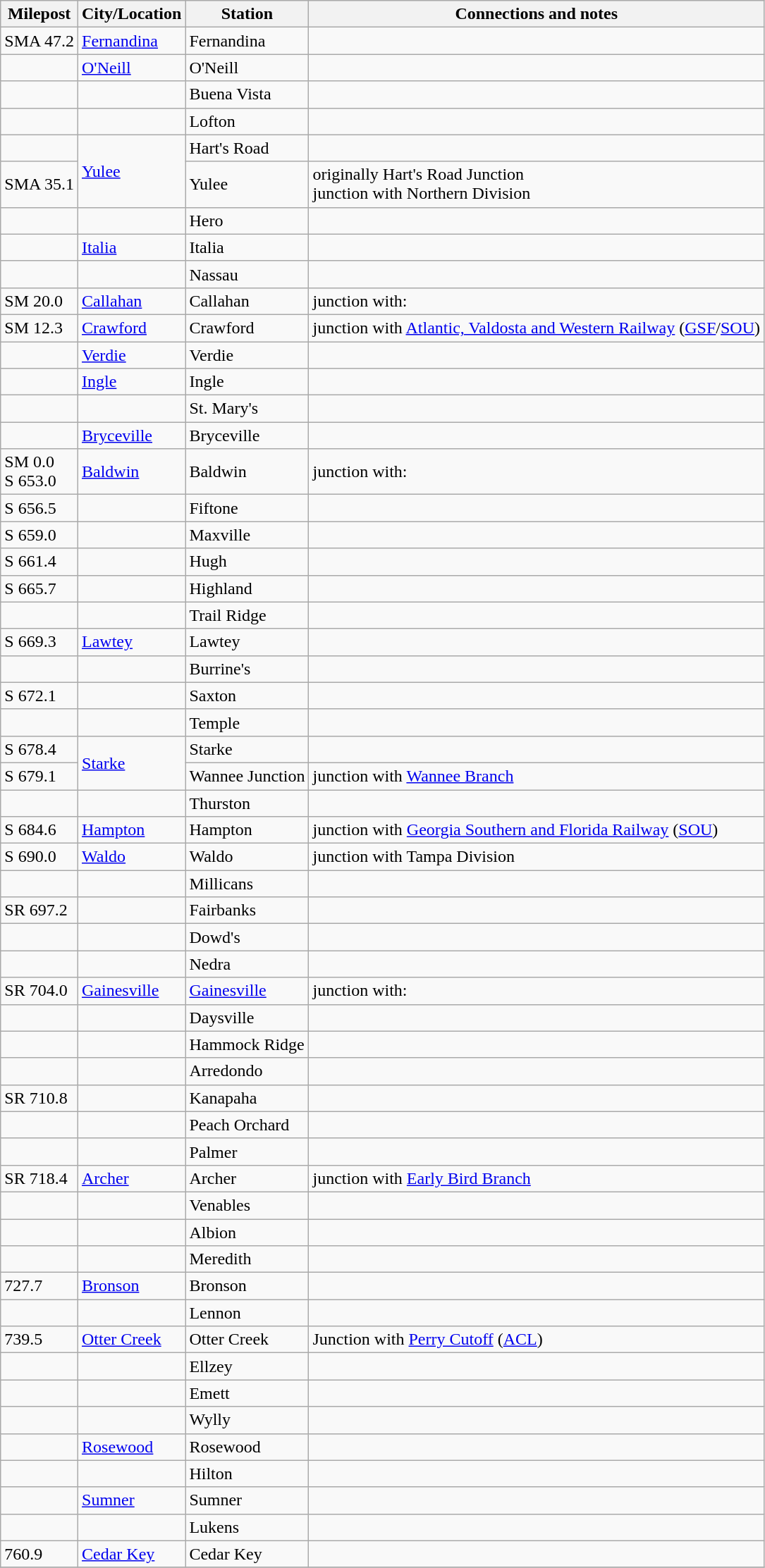<table class="wikitable mw-collapsible mw-collapsed">
<tr>
<th>Milepost</th>
<th>City/Location</th>
<th>Station</th>
<th>Connections and notes</th>
</tr>
<tr>
<td>SMA 47.2</td>
<td><a href='#'>Fernandina</a></td>
<td>Fernandina</td>
<td></td>
</tr>
<tr>
<td></td>
<td><a href='#'>O'Neill</a></td>
<td>O'Neill</td>
<td></td>
</tr>
<tr>
<td></td>
<td></td>
<td>Buena Vista</td>
<td></td>
</tr>
<tr>
<td></td>
<td></td>
<td>Lofton</td>
<td></td>
</tr>
<tr>
<td></td>
<td ! rowspan="2"><a href='#'>Yulee</a></td>
<td>Hart's Road</td>
<td></td>
</tr>
<tr>
<td>SMA 35.1</td>
<td>Yulee</td>
<td>originally Hart's Road Junction<br>junction with Northern Division</td>
</tr>
<tr>
<td></td>
<td></td>
<td>Hero</td>
<td></td>
</tr>
<tr>
<td></td>
<td><a href='#'>Italia</a></td>
<td>Italia</td>
<td></td>
</tr>
<tr>
<td></td>
<td></td>
<td>Nassau</td>
<td></td>
</tr>
<tr>
<td>SM 20.0</td>
<td><a href='#'>Callahan</a></td>
<td>Callahan</td>
<td>junction with:</td>
</tr>
<tr>
<td>SM 12.3</td>
<td><a href='#'>Crawford</a></td>
<td>Crawford</td>
<td>junction with <a href='#'>Atlantic, Valdosta and Western Railway</a> (<a href='#'>GSF</a>/<a href='#'>SOU</a>)</td>
</tr>
<tr>
<td></td>
<td><a href='#'>Verdie</a></td>
<td>Verdie</td>
<td></td>
</tr>
<tr>
<td></td>
<td><a href='#'>Ingle</a></td>
<td>Ingle</td>
<td></td>
</tr>
<tr>
<td></td>
<td></td>
<td>St. Mary's</td>
<td></td>
</tr>
<tr>
<td></td>
<td><a href='#'>Bryceville</a></td>
<td>Bryceville</td>
<td></td>
</tr>
<tr>
<td>SM 0.0<br>S 653.0</td>
<td><a href='#'>Baldwin</a></td>
<td>Baldwin</td>
<td>junction with:<br></td>
</tr>
<tr>
<td>S 656.5</td>
<td></td>
<td>Fiftone</td>
<td></td>
</tr>
<tr>
<td>S 659.0</td>
<td></td>
<td>Maxville</td>
<td></td>
</tr>
<tr>
<td>S 661.4</td>
<td></td>
<td>Hugh</td>
<td></td>
</tr>
<tr>
<td>S 665.7</td>
<td></td>
<td>Highland</td>
<td></td>
</tr>
<tr>
<td></td>
<td></td>
<td>Trail Ridge</td>
<td></td>
</tr>
<tr>
<td>S 669.3</td>
<td><a href='#'>Lawtey</a></td>
<td>Lawtey</td>
<td></td>
</tr>
<tr>
<td></td>
<td></td>
<td>Burrine's</td>
<td></td>
</tr>
<tr>
<td>S 672.1</td>
<td></td>
<td>Saxton</td>
<td></td>
</tr>
<tr>
<td></td>
<td></td>
<td>Temple</td>
<td></td>
</tr>
<tr>
<td>S 678.4</td>
<td ! rowspan="2"><a href='#'>Starke</a></td>
<td>Starke</td>
<td></td>
</tr>
<tr>
<td>S 679.1</td>
<td>Wannee Junction</td>
<td>junction with <a href='#'>Wannee Branch</a></td>
</tr>
<tr>
<td></td>
<td></td>
<td>Thurston</td>
<td></td>
</tr>
<tr>
<td>S 684.6</td>
<td><a href='#'>Hampton</a></td>
<td>Hampton</td>
<td>junction with <a href='#'>Georgia Southern and Florida Railway</a> (<a href='#'>SOU</a>)</td>
</tr>
<tr>
<td>S 690.0</td>
<td><a href='#'>Waldo</a></td>
<td>Waldo</td>
<td>junction with Tampa Division</td>
</tr>
<tr>
<td></td>
<td></td>
<td>Millicans</td>
<td></td>
</tr>
<tr>
<td>SR 697.2</td>
<td></td>
<td>Fairbanks</td>
<td></td>
</tr>
<tr>
<td></td>
<td></td>
<td>Dowd's</td>
<td></td>
</tr>
<tr>
<td></td>
<td></td>
<td>Nedra</td>
<td></td>
</tr>
<tr>
<td>SR 704.0</td>
<td><a href='#'>Gainesville</a></td>
<td><a href='#'>Gainesville</a></td>
<td>junction with:</td>
</tr>
<tr>
<td></td>
<td></td>
<td>Daysville</td>
<td></td>
</tr>
<tr>
<td></td>
<td></td>
<td>Hammock Ridge</td>
<td></td>
</tr>
<tr>
<td></td>
<td></td>
<td>Arredondo</td>
<td></td>
</tr>
<tr>
<td>SR 710.8</td>
<td></td>
<td>Kanapaha</td>
<td></td>
</tr>
<tr>
<td></td>
<td></td>
<td>Peach Orchard</td>
<td></td>
</tr>
<tr>
<td></td>
<td></td>
<td>Palmer</td>
<td></td>
</tr>
<tr>
<td>SR 718.4</td>
<td><a href='#'>Archer</a></td>
<td>Archer</td>
<td>junction with <a href='#'>Early Bird Branch</a></td>
</tr>
<tr>
<td></td>
<td></td>
<td>Venables</td>
<td></td>
</tr>
<tr>
<td></td>
<td></td>
<td>Albion</td>
<td></td>
</tr>
<tr>
<td></td>
<td></td>
<td>Meredith</td>
<td></td>
</tr>
<tr>
<td>727.7</td>
<td><a href='#'>Bronson</a></td>
<td>Bronson</td>
<td></td>
</tr>
<tr>
<td></td>
<td></td>
<td>Lennon</td>
<td></td>
</tr>
<tr>
<td>739.5</td>
<td><a href='#'>Otter Creek</a></td>
<td>Otter Creek</td>
<td>Junction with <a href='#'>Perry Cutoff</a> (<a href='#'>ACL</a>)</td>
</tr>
<tr>
<td></td>
<td></td>
<td>Ellzey</td>
<td></td>
</tr>
<tr>
<td></td>
<td></td>
<td>Emett</td>
<td></td>
</tr>
<tr>
<td></td>
<td></td>
<td>Wylly</td>
<td></td>
</tr>
<tr>
<td></td>
<td><a href='#'>Rosewood</a></td>
<td>Rosewood</td>
<td></td>
</tr>
<tr>
<td></td>
<td></td>
<td>Hilton</td>
<td></td>
</tr>
<tr>
<td></td>
<td><a href='#'>Sumner</a></td>
<td>Sumner</td>
<td></td>
</tr>
<tr>
<td></td>
<td></td>
<td>Lukens</td>
<td></td>
</tr>
<tr>
<td>760.9</td>
<td><a href='#'>Cedar Key</a></td>
<td>Cedar Key</td>
<td></td>
</tr>
<tr>
</tr>
</table>
